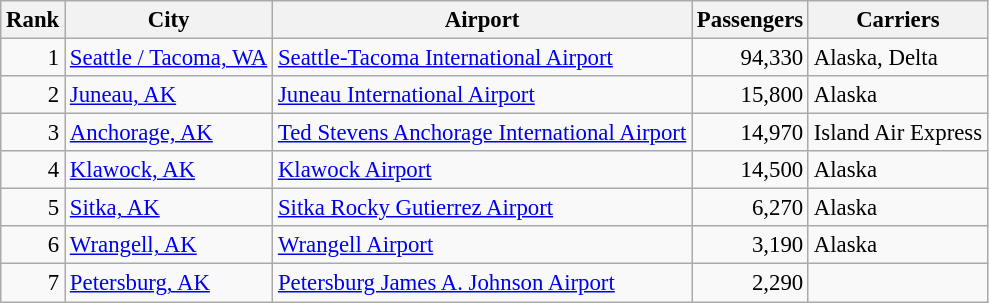<table class="wikitable" style="font-size: 95%">
<tr>
<th>Rank</th>
<th>City</th>
<th>Airport</th>
<th>Passengers</th>
<th>Carriers</th>
</tr>
<tr>
<td align=right>1</td>
<td><a href='#'>Seattle / Tacoma, WA</a></td>
<td><a href='#'>Seattle-Tacoma International Airport</a></td>
<td align=right>94,330</td>
<td>Alaska, Delta</td>
</tr>
<tr>
<td align=right>2</td>
<td><a href='#'>Juneau, AK</a></td>
<td><a href='#'>Juneau International Airport</a></td>
<td align=right>15,800</td>
<td>Alaska</td>
</tr>
<tr>
<td align=right>3</td>
<td><a href='#'>Anchorage, AK</a></td>
<td><a href='#'>Ted Stevens Anchorage International Airport</a></td>
<td align=right>14,970</td>
<td>Island Air Express</td>
</tr>
<tr>
<td align=right>4</td>
<td><a href='#'>Klawock, AK</a></td>
<td><a href='#'>Klawock Airport</a></td>
<td align=right>14,500</td>
<td>Alaska</td>
</tr>
<tr>
<td align=right>5</td>
<td><a href='#'>Sitka, AK</a></td>
<td><a href='#'>Sitka Rocky Gutierrez Airport</a></td>
<td align=right>6,270</td>
<td>Alaska</td>
</tr>
<tr>
<td align=right>6</td>
<td><a href='#'>Wrangell, AK</a></td>
<td><a href='#'>Wrangell Airport</a></td>
<td align=right>3,190</td>
<td>Alaska</td>
</tr>
<tr>
<td align=right>7</td>
<td><a href='#'>Petersburg, AK</a></td>
<td><a href='#'>Petersburg James A. Johnson Airport</a></td>
<td align=right>2,290</td>
<td></td>
</tr>
</table>
